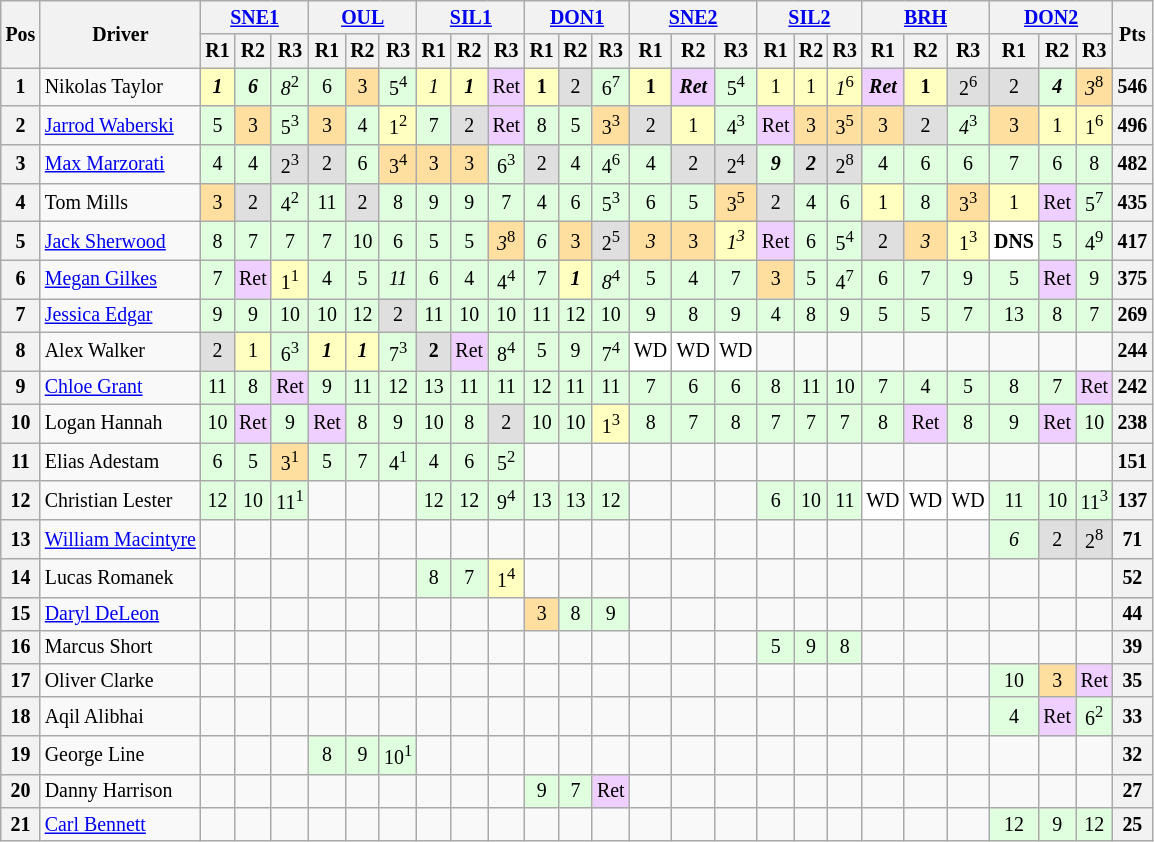<table class="wikitable" style="font-size: 83%; text-align: center">
<tr>
<th rowspan="2" valign="middle">Pos</th>
<th rowspan="2" valign="middle">Driver</th>
<th colspan="3"><a href='#'>SNE1</a></th>
<th colspan="3"><a href='#'>OUL</a></th>
<th colspan="3"><a href='#'>SIL1</a></th>
<th colspan="3"><a href='#'>DON1</a></th>
<th colspan="3"><a href='#'>SNE2</a></th>
<th colspan="3"><a href='#'>SIL2</a></th>
<th colspan="3"><a href='#'>BRH</a></th>
<th colspan="3"><a href='#'>DON2</a></th>
<th rowspan="2" valign="middle">Pts</th>
</tr>
<tr>
<th>R1</th>
<th>R2</th>
<th>R3</th>
<th>R1</th>
<th>R2</th>
<th>R3</th>
<th>R1</th>
<th>R2</th>
<th>R3</th>
<th>R1</th>
<th>R2</th>
<th>R3</th>
<th>R1</th>
<th>R2</th>
<th>R3</th>
<th>R1</th>
<th>R2</th>
<th>R3</th>
<th>R1</th>
<th>R2</th>
<th>R3</th>
<th>R1</th>
<th>R2</th>
<th>R3</th>
</tr>
<tr>
<th>1</th>
<td align="left"> Nikolas Taylor</td>
<td bgcolor="#ffffbf"><strong><em>1</em></strong></td>
<td bgcolor="#dfffdf"><strong><em>6</em></strong></td>
<td bgcolor="#dfffdf"><em>8</em><sup>2</sup></td>
<td bgcolor="#dfffdf">6</td>
<td bgcolor="#ffdf9f">3</td>
<td bgcolor="#dfffdf">5<sup>4</sup></td>
<td bgcolor="#ffffbf"><em>1</em></td>
<td bgcolor="#ffffbf"><strong><em>1</em></strong></td>
<td bgcolor="#efcfff">Ret</td>
<td bgcolor="#ffffbf"><strong>1</strong></td>
<td bgcolor="#dfdfdf">2</td>
<td bgcolor="#dfffdf">6<sup>7</sup></td>
<td bgcolor="#ffffbf"><strong>1</strong></td>
<td bgcolor="#efcfff"><strong><em>Ret</em></strong></td>
<td bgcolor="#dfffdf">5<sup>4</sup></td>
<td bgcolor="#ffffbf">1</td>
<td bgcolor="#ffffbf">1</td>
<td bgcolor="#ffffbf"><em>1</em><sup>6</sup></td>
<td bgcolor="#efcfff"><strong><em>Ret</em></strong></td>
<td bgcolor="#ffffbf"><strong>1</strong></td>
<td bgcolor="#dfdfdf">2<sup>6</sup></td>
<td bgcolor="#dfdfdf">2</td>
<td bgcolor="#dfffdf"><strong><em>4</em></strong></td>
<td bgcolor="#ffdf9f"><em>3</em><sup>8</sup></td>
<th>546</th>
</tr>
<tr>
<th>2</th>
<td align="left" nowrap=""> <a href='#'>Jarrod Waberski</a></td>
<td bgcolor="#dfffdf">5</td>
<td bgcolor="#ffdf9f">3</td>
<td bgcolor="#dfffdf">5<sup>3</sup></td>
<td bgcolor="#ffdf9f">3</td>
<td bgcolor="#dfffdf">4</td>
<td bgcolor="#ffffbf">1<sup>2</sup></td>
<td bgcolor="#dfffdf">7</td>
<td bgcolor="#dfdfdf">2</td>
<td bgcolor="#efcfff">Ret</td>
<td bgcolor="#dfffdf">8</td>
<td bgcolor="#dfffdf">5</td>
<td bgcolor="#ffdf9f">3<sup>3</sup></td>
<td bgcolor="#dfdfdf">2</td>
<td bgcolor="#ffffbf">1</td>
<td bgcolor="#dfffdf">4<sup>3</sup></td>
<td bgcolor="#efcfff">Ret</td>
<td bgcolor="#ffdf9f">3</td>
<td bgcolor="#ffdf9f">3<sup>5</sup></td>
<td bgcolor="#ffdf9f">3</td>
<td bgcolor="#dfdfdf">2</td>
<td bgcolor="#dfffdf"><em>4</em><sup>3</sup></td>
<td bgcolor="#ffdf9f">3</td>
<td bgcolor="#ffffbf">1</td>
<td bgcolor="#ffffbf">1<sup>6</sup></td>
<th>496</th>
</tr>
<tr>
<th>3</th>
<td align="left"> <a href='#'>Max Marzorati</a></td>
<td bgcolor="#dfffdf">4</td>
<td bgcolor="#dfffdf">4</td>
<td bgcolor="#dfdfdf">2<sup>3</sup></td>
<td bgcolor="#dfdfdf">2</td>
<td bgcolor="#dfffdf">6</td>
<td bgcolor="#ffdf9f">3<sup>4</sup></td>
<td bgcolor="#ffdf9f">3</td>
<td bgcolor="#ffdf9f">3</td>
<td bgcolor="#dfffdf">6<sup>3</sup></td>
<td bgcolor="#dfdfdf">2</td>
<td bgcolor="#dfffdf">4</td>
<td bgcolor="#dfffdf">4<sup>6</sup></td>
<td bgcolor="#dfffdf">4</td>
<td bgcolor="#dfdfdf">2</td>
<td bgcolor="#dfdfdf">2<sup>4</sup></td>
<td bgcolor="#dfffdf"><strong><em>9</em></strong></td>
<td bgcolor="#dfdfdf"><strong><em>2</em></strong></td>
<td bgcolor="#dfdfdf">2<sup>8</sup></td>
<td bgcolor="#dfffdf">4</td>
<td bgcolor="#dfffdf">6</td>
<td bgcolor="#dfffdf">6</td>
<td bgcolor="#dfffdf">7</td>
<td bgcolor="#dfffdf">6</td>
<td bgcolor="#dfffdf">8</td>
<th>482</th>
</tr>
<tr>
<th>4</th>
<td align="left"> Tom Mills</td>
<td bgcolor="#ffdf9f">3</td>
<td bgcolor="#dfdfdf">2</td>
<td bgcolor="#dfffdf">4<sup>2</sup></td>
<td bgcolor="#dfffdf">11</td>
<td bgcolor="#dfdfdf">2</td>
<td bgcolor="#dfffdf">8</td>
<td bgcolor="#dfffdf">9</td>
<td bgcolor="#dfffdf">9</td>
<td bgcolor="#dfffdf">7</td>
<td bgcolor="#dfffdf">4</td>
<td bgcolor="#dfffdf">6</td>
<td bgcolor="#dfffdf">5<sup>3</sup></td>
<td bgcolor="#dfffdf">6</td>
<td bgcolor="#dfffdf">5</td>
<td bgcolor="#ffdf9f">3<sup>5</sup></td>
<td bgcolor="#dfdfdf">2</td>
<td bgcolor="#dfffdf">4</td>
<td bgcolor="#dfffdf">6</td>
<td bgcolor="#ffffbf">1</td>
<td bgcolor="#dfffdf">8</td>
<td bgcolor="#ffdf9f">3<sup>3</sup></td>
<td bgcolor="#ffffbf">1</td>
<td bgcolor="#efcfff">Ret</td>
<td bgcolor="#dfffdf">5<sup>7</sup></td>
<th>435</th>
</tr>
<tr>
<th>5</th>
<td align="left"> <a href='#'>Jack Sherwood</a></td>
<td bgcolor="#dfffdf">8</td>
<td bgcolor="#dfffdf">7</td>
<td bgcolor="#dfffdf">7</td>
<td bgcolor="#dfffdf">7</td>
<td bgcolor="#dfffdf">10</td>
<td bgcolor="#dfffdf">6</td>
<td bgcolor="#dfffdf">5</td>
<td bgcolor="#dfffdf">5</td>
<td bgcolor="#ffdf9f"><em>3</em><sup>8</sup></td>
<td bgcolor="#dfffdf"><em>6</em></td>
<td bgcolor="#ffdf9f">3</td>
<td bgcolor="#dfdfdf">2<sup>5</sup></td>
<td bgcolor="#ffdf9f"><em>3</em></td>
<td bgcolor="#ffdf9f">3</td>
<td bgcolor="#ffffbf"><em>1<sup>3</sup></em></td>
<td bgcolor="#efcfff">Ret</td>
<td bgcolor="#dfffdf">6</td>
<td bgcolor="#dfffdf">5<sup>4</sup></td>
<td bgcolor="#dfdfdf">2</td>
<td bgcolor="#ffdf9f"><em>3</em></td>
<td bgcolor="#ffffbf">1<sup>3</sup></td>
<td bgcolor="#ffffff"><strong>DNS</strong></td>
<td bgcolor="#dfffdf">5</td>
<td bgcolor="#dfffdf">4<sup>9</sup></td>
<th>417</th>
</tr>
<tr>
<th>6</th>
<td align="left"> <a href='#'>Megan Gilkes</a></td>
<td bgcolor="#dfffdf">7</td>
<td bgcolor="#efcfff">Ret</td>
<td bgcolor="#ffffbf">1<sup>1</sup></td>
<td bgcolor="#dfffdf">4</td>
<td bgcolor="#dfffdf">5</td>
<td bgcolor="#dfffdf"><em>11</em></td>
<td bgcolor="#dfffdf">6</td>
<td bgcolor="#dfffdf">4</td>
<td bgcolor="#dfffdf">4<sup>4</sup></td>
<td bgcolor="#dfffdf">7</td>
<td bgcolor="#ffffbf"><strong><em>1</em></strong></td>
<td bgcolor="#dfffdf"><em>8</em><sup>4</sup></td>
<td bgcolor="#dfffdf">5</td>
<td bgcolor="#dfffdf">4</td>
<td bgcolor="#dfffdf">7</td>
<td bgcolor="#ffdf9f">3</td>
<td bgcolor="#dfffdf">5</td>
<td bgcolor="#dfffdf">4<sup>7</sup></td>
<td bgcolor="#dfffdf">6</td>
<td bgcolor="#dfffdf">7</td>
<td bgcolor="#dfffdf">9</td>
<td bgcolor="#dfffdf">5</td>
<td bgcolor="#efcfff">Ret</td>
<td bgcolor="#dfffdf">9</td>
<th>375</th>
</tr>
<tr>
<th>7</th>
<td align="left"> <a href='#'>Jessica Edgar</a></td>
<td bgcolor="#dfffdf">9</td>
<td bgcolor="#dfffdf">9</td>
<td bgcolor="#dfffdf">10</td>
<td bgcolor="#dfffdf">10</td>
<td bgcolor="#dfffdf">12</td>
<td bgcolor="#dfdfdf">2</td>
<td bgcolor="#dfffdf">11</td>
<td bgcolor="#dfffdf">10</td>
<td bgcolor="#dfffdf">10</td>
<td bgcolor="#dfffdf">11</td>
<td bgcolor="#dfffdf">12</td>
<td bgcolor="#dfffdf">10</td>
<td bgcolor="#dfffdf">9</td>
<td bgcolor="#dfffdf">8</td>
<td bgcolor="#dfffdf">9</td>
<td bgcolor="#dfffdf">4</td>
<td bgcolor="#dfffdf">8</td>
<td bgcolor="#dfffdf">9</td>
<td bgcolor="#dfffdf">5</td>
<td bgcolor="#dfffdf">5</td>
<td bgcolor="#dfffdf">7</td>
<td bgcolor="#dfffdf">13</td>
<td bgcolor="#dfffdf">8</td>
<td bgcolor="#dfffdf">7</td>
<th>269</th>
</tr>
<tr>
<th>8</th>
<td align="left"> Alex Walker</td>
<td bgcolor="#dfdfdf">2</td>
<td bgcolor="#ffffbf">1</td>
<td bgcolor="#dfffdf">6<sup>3</sup></td>
<td bgcolor="#ffffbf"><strong><em>1</em></strong></td>
<td bgcolor="#ffffbf"><strong><em>1</em></strong></td>
<td bgcolor="#dfffdf">7<sup>3</sup></td>
<td bgcolor="#dfdfdf"><strong>2</strong></td>
<td bgcolor="#efcfff">Ret</td>
<td bgcolor="#dfffdf">8<sup>4</sup></td>
<td bgcolor="#dfffdf">5</td>
<td bgcolor="#dfffdf">9</td>
<td bgcolor="#dfffdf">7<sup>4</sup></td>
<td bgcolor="#ffffff">WD</td>
<td bgcolor="#ffffff">WD</td>
<td bgcolor="#ffffff">WD</td>
<td></td>
<td></td>
<td></td>
<td></td>
<td></td>
<td></td>
<td></td>
<td></td>
<td></td>
<th>244</th>
</tr>
<tr>
<th>9</th>
<td align="left"> <a href='#'>Chloe Grant</a></td>
<td bgcolor="#dfffdf">11</td>
<td bgcolor="#dfffdf">8</td>
<td bgcolor="#efcfff">Ret</td>
<td bgcolor="#dfffdf">9</td>
<td bgcolor="#dfffdf">11</td>
<td bgcolor="#dfffdf">12</td>
<td bgcolor="#dfffdf">13</td>
<td bgcolor="#dfffdf">11</td>
<td bgcolor="#dfffdf">11</td>
<td bgcolor="#dfffdf">12</td>
<td bgcolor="#dfffdf">11</td>
<td bgcolor="#dfffdf">11</td>
<td bgcolor="#dfffdf">7</td>
<td bgcolor="#dfffdf">6</td>
<td bgcolor="#dfffdf">6</td>
<td bgcolor="#dfffdf">8</td>
<td bgcolor="#dfffdf">11</td>
<td bgcolor="#dfffdf">10</td>
<td bgcolor="#dfffdf">7</td>
<td bgcolor="#dfffdf">4</td>
<td bgcolor="#dfffdf">5</td>
<td bgcolor="#dfffdf">8</td>
<td bgcolor="#dfffdf">7</td>
<td bgcolor="#efcfff">Ret</td>
<th>242</th>
</tr>
<tr>
<th>10</th>
<td align="left"> Logan Hannah</td>
<td bgcolor="#dfffdf">10</td>
<td bgcolor="#efcfff">Ret</td>
<td bgcolor="#dfffdf">9</td>
<td bgcolor="#efcfff">Ret</td>
<td bgcolor="#dfffdf">8</td>
<td bgcolor="#dfffdf">9</td>
<td bgcolor="#dfffdf">10</td>
<td bgcolor="#dfffdf">8</td>
<td bgcolor="#dfdfdf">2</td>
<td bgcolor="#dfffdf">10</td>
<td bgcolor="#dfffdf">10</td>
<td bgcolor="#ffffbf">1<sup>3</sup></td>
<td bgcolor="#dfffdf">8</td>
<td bgcolor="#dfffdf">7</td>
<td bgcolor="#dfffdf">8</td>
<td bgcolor="#dfffdf">7</td>
<td bgcolor="#dfffdf">7</td>
<td bgcolor="#dfffdf">7</td>
<td bgcolor="#dfffdf">8</td>
<td bgcolor="#efcfff">Ret</td>
<td bgcolor="#dfffdf">8</td>
<td bgcolor="#dfffdf">9</td>
<td bgcolor="#efcfff">Ret</td>
<td bgcolor="#dfffdf">10</td>
<th>238</th>
</tr>
<tr>
<th>11</th>
<td align="left"> Elias Adestam</td>
<td bgcolor="#dfffdf">6</td>
<td bgcolor="#dfffdf">5</td>
<td bgcolor="#ffdf9f">3<sup>1</sup></td>
<td bgcolor="#dfffdf">5</td>
<td bgcolor="#dfffdf">7</td>
<td bgcolor="#dfffdf">4<sup>1</sup></td>
<td bgcolor="#dfffdf">4</td>
<td bgcolor="#dfffdf">6</td>
<td bgcolor="#dfffdf">5<sup>2</sup></td>
<td></td>
<td></td>
<td></td>
<td></td>
<td></td>
<td></td>
<td></td>
<td></td>
<td></td>
<td></td>
<td></td>
<td></td>
<td></td>
<td></td>
<td></td>
<th>151</th>
</tr>
<tr>
<th>12</th>
<td align="left"> Christian Lester</td>
<td bgcolor="#dfffdf">12</td>
<td bgcolor="#dfffdf">10</td>
<td bgcolor="#dfffdf">11<sup>1</sup></td>
<td></td>
<td></td>
<td></td>
<td bgcolor="#dfffdf">12</td>
<td bgcolor="#dfffdf">12</td>
<td bgcolor="#dfffdf">9<sup>4</sup></td>
<td bgcolor="#dfffdf">13</td>
<td bgcolor="#dfffdf">13</td>
<td bgcolor="#dfffdf">12</td>
<td></td>
<td></td>
<td></td>
<td bgcolor="#dfffdf">6</td>
<td bgcolor="#dfffdf">10</td>
<td bgcolor="#dfffdf">11</td>
<td bgcolor="#ffffff">WD</td>
<td bgcolor="#ffffff">WD</td>
<td bgcolor="#ffffff">WD</td>
<td bgcolor="#dfffdf">11</td>
<td bgcolor="#dfffdf">10</td>
<td bgcolor="#dfffdf">11<sup>3</sup></td>
<th>137</th>
</tr>
<tr>
<th>13</th>
<td align="left" nowrap=""> <a href='#'>William Macintyre</a></td>
<td></td>
<td></td>
<td></td>
<td></td>
<td></td>
<td></td>
<td></td>
<td></td>
<td></td>
<td></td>
<td></td>
<td></td>
<td></td>
<td></td>
<td></td>
<td></td>
<td></td>
<td></td>
<td></td>
<td></td>
<td></td>
<td bgcolor="#dfffdf"><em>6</em></td>
<td bgcolor="#dfdfdf">2</td>
<td bgcolor="#dfdfdf">2<sup>8</sup></td>
<th>71</th>
</tr>
<tr>
<th>14</th>
<td align="left"> Lucas Romanek</td>
<td></td>
<td></td>
<td></td>
<td></td>
<td></td>
<td></td>
<td bgcolor="#dfffdf">8</td>
<td bgcolor="#dfffdf">7</td>
<td bgcolor="#ffffbf">1<sup>4</sup></td>
<td></td>
<td></td>
<td></td>
<td></td>
<td></td>
<td></td>
<td></td>
<td></td>
<td></td>
<td></td>
<td></td>
<td></td>
<td></td>
<td></td>
<td></td>
<th>52</th>
</tr>
<tr>
<th>15</th>
<td align="left"> <a href='#'>Daryl DeLeon</a></td>
<td></td>
<td></td>
<td></td>
<td></td>
<td></td>
<td></td>
<td></td>
<td></td>
<td></td>
<td bgcolor="#ffdf9f">3</td>
<td bgcolor="#dfffdf">8</td>
<td bgcolor="#dfffdf">9</td>
<td></td>
<td></td>
<td></td>
<td></td>
<td></td>
<td></td>
<td></td>
<td></td>
<td></td>
<td></td>
<td></td>
<td></td>
<th>44</th>
</tr>
<tr>
<th>16</th>
<td align="left"> Marcus Short</td>
<td></td>
<td></td>
<td></td>
<td></td>
<td></td>
<td></td>
<td></td>
<td></td>
<td></td>
<td></td>
<td></td>
<td></td>
<td></td>
<td></td>
<td></td>
<td bgcolor="#dfffdf">5</td>
<td bgcolor="#dfffdf">9</td>
<td bgcolor="#dfffdf">8</td>
<td></td>
<td></td>
<td></td>
<td></td>
<td></td>
<td></td>
<th>39</th>
</tr>
<tr>
<th>17</th>
<td align="left"> Oliver Clarke</td>
<td></td>
<td></td>
<td></td>
<td></td>
<td></td>
<td></td>
<td></td>
<td></td>
<td></td>
<td></td>
<td></td>
<td></td>
<td></td>
<td></td>
<td></td>
<td></td>
<td></td>
<td></td>
<td></td>
<td></td>
<td></td>
<td bgcolor="#dfffdf">10</td>
<td bgcolor="#ffdf9f">3</td>
<td bgcolor="#efcfff">Ret</td>
<th>35</th>
</tr>
<tr>
<th>18</th>
<td align="left"> Aqil Alibhai</td>
<td></td>
<td></td>
<td></td>
<td></td>
<td></td>
<td></td>
<td></td>
<td></td>
<td></td>
<td></td>
<td></td>
<td></td>
<td></td>
<td></td>
<td></td>
<td></td>
<td></td>
<td></td>
<td></td>
<td></td>
<td></td>
<td bgcolor="#dfffdf">4</td>
<td bgcolor="#efcfff">Ret</td>
<td bgcolor="#dfffdf">6<sup>2</sup></td>
<th>33</th>
</tr>
<tr>
<th>19</th>
<td align="left"> George Line</td>
<td></td>
<td></td>
<td></td>
<td bgcolor="#dfffdf">8</td>
<td bgcolor="#dfffdf">9</td>
<td bgcolor="#dfffdf">10<sup>1</sup></td>
<td></td>
<td></td>
<td></td>
<td></td>
<td></td>
<td></td>
<td></td>
<td></td>
<td></td>
<td></td>
<td></td>
<td></td>
<td></td>
<td></td>
<td></td>
<td></td>
<td></td>
<td></td>
<th>32</th>
</tr>
<tr>
<th>20</th>
<td align="left"> Danny Harrison</td>
<td></td>
<td></td>
<td></td>
<td></td>
<td></td>
<td></td>
<td></td>
<td></td>
<td></td>
<td bgcolor="#dfffdf">9</td>
<td bgcolor="#dfffdf">7</td>
<td bgcolor="#efcfff">Ret</td>
<td></td>
<td></td>
<td></td>
<td></td>
<td></td>
<td></td>
<td></td>
<td></td>
<td></td>
<td></td>
<td></td>
<td></td>
<th>27</th>
</tr>
<tr>
<th>21</th>
<td align="left"> <a href='#'>Carl Bennett</a></td>
<td></td>
<td></td>
<td></td>
<td></td>
<td></td>
<td></td>
<td></td>
<td></td>
<td></td>
<td></td>
<td></td>
<td></td>
<td></td>
<td></td>
<td></td>
<td></td>
<td></td>
<td></td>
<td></td>
<td></td>
<td></td>
<td bgcolor="#dfffdf">12</td>
<td bgcolor="#dfffdf">9</td>
<td bgcolor="#dfffdf">12</td>
<th>25</th>
</tr>
</table>
